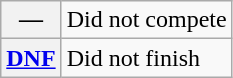<table class="wikitable">
<tr>
<th scope="row">—</th>
<td>Did not compete</td>
</tr>
<tr>
<th scope="row"><a href='#'>DNF</a></th>
<td>Did not finish</td>
</tr>
</table>
